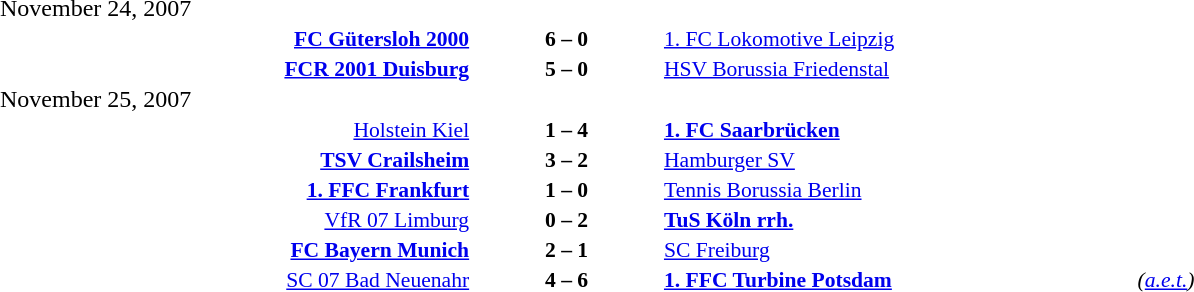<table width=100% cellspacing=1>
<tr>
<th width=25%></th>
<th width=10%></th>
<th width=25%></th>
<th></th>
</tr>
<tr>
<td>November 24, 2007</td>
</tr>
<tr style=font-size:90%>
<td align=right><strong><a href='#'>FC Gütersloh 2000</a></strong></td>
<td align=center><strong>6 – 0</strong></td>
<td><a href='#'>1. FC Lokomotive Leipzig</a></td>
</tr>
<tr style=font-size:90%>
<td align=right><strong><a href='#'>FCR 2001 Duisburg</a></strong></td>
<td align=center><strong>5 – 0</strong></td>
<td><a href='#'>HSV Borussia Friedenstal</a></td>
</tr>
<tr>
<td>November 25, 2007</td>
</tr>
<tr style=font-size:90%>
<td align=right><a href='#'>Holstein Kiel</a></td>
<td align=center><strong>1 – 4</strong></td>
<td><strong><a href='#'>1. FC Saarbrücken</a></strong></td>
</tr>
<tr style=font-size:90%>
<td align=right><strong><a href='#'>TSV Crailsheim</a></strong></td>
<td align=center><strong>3 – 2</strong></td>
<td><a href='#'>Hamburger SV</a></td>
</tr>
<tr style=font-size:90%>
<td align=right><strong><a href='#'>1. FFC Frankfurt</a></strong></td>
<td align=center><strong>1 – 0</strong></td>
<td><a href='#'>Tennis Borussia Berlin</a></td>
</tr>
<tr style=font-size:90%>
<td align=right><a href='#'>VfR 07 Limburg</a></td>
<td align=center><strong>0 – 2</strong></td>
<td><strong><a href='#'>TuS Köln rrh.</a></strong></td>
</tr>
<tr style=font-size:90%>
<td align=right><strong><a href='#'>FC Bayern Munich</a></strong></td>
<td align=center><strong>2 – 1</strong></td>
<td><a href='#'>SC Freiburg</a></td>
</tr>
<tr style=font-size:90%>
<td align=right><a href='#'>SC 07 Bad Neuenahr</a></td>
<td align=center><strong>4 – 6</strong></td>
<td><strong><a href='#'>1. FFC Turbine Potsdam</a></strong></td>
<td><em>(<a href='#'>a.e.t.</a>)</em></td>
</tr>
</table>
